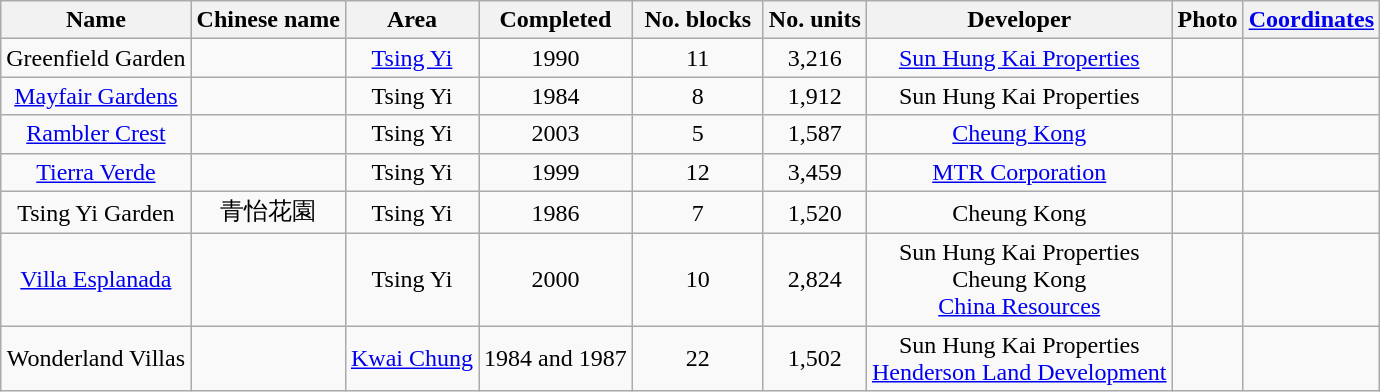<table class="wikitable sortable" style="text-align:center">
<tr>
<th>Name</th>
<th>Chinese name</th>
<th>Area</th>
<th>Completed</th>
<th style="width:80px;">No. blocks</th>
<th>No. units</th>
<th>Developer</th>
<th>Photo</th>
<th><a href='#'>Coordinates</a></th>
</tr>
<tr>
<td>Greenfield Garden</td>
<td></td>
<td><a href='#'>Tsing Yi</a></td>
<td>1990</td>
<td>11</td>
<td>3,216</td>
<td><a href='#'>Sun Hung Kai Properties</a></td>
<td></td>
<td></td>
</tr>
<tr>
<td><a href='#'>Mayfair Gardens</a></td>
<td></td>
<td>Tsing Yi</td>
<td>1984</td>
<td>8</td>
<td>1,912</td>
<td>Sun Hung Kai Properties</td>
<td></td>
<td></td>
</tr>
<tr>
<td><a href='#'>Rambler Crest</a></td>
<td></td>
<td>Tsing Yi</td>
<td>2003</td>
<td>5</td>
<td>1,587</td>
<td><a href='#'>Cheung Kong</a></td>
<td></td>
<td></td>
</tr>
<tr>
<td><a href='#'>Tierra Verde</a></td>
<td></td>
<td>Tsing Yi</td>
<td>1999</td>
<td>12</td>
<td>3,459</td>
<td><a href='#'>MTR Corporation</a></td>
<td></td>
<td></td>
</tr>
<tr>
<td>Tsing Yi Garden</td>
<td>青怡花園</td>
<td>Tsing Yi</td>
<td>1986</td>
<td>7</td>
<td>1,520</td>
<td>Cheung Kong</td>
<td></td>
<td></td>
</tr>
<tr>
<td><a href='#'>Villa Esplanada</a></td>
<td></td>
<td>Tsing Yi</td>
<td>2000</td>
<td>10</td>
<td>2,824</td>
<td>Sun Hung Kai Properties<br>Cheung Kong<br><a href='#'>China Resources</a></td>
<td></td>
<td></td>
</tr>
<tr>
<td>Wonderland Villas</td>
<td></td>
<td><a href='#'>Kwai Chung</a></td>
<td>1984 and 1987</td>
<td>22</td>
<td>1,502</td>
<td>Sun Hung Kai Properties<br><a href='#'>Henderson Land Development</a></td>
<td></td>
<td></td>
</tr>
</table>
